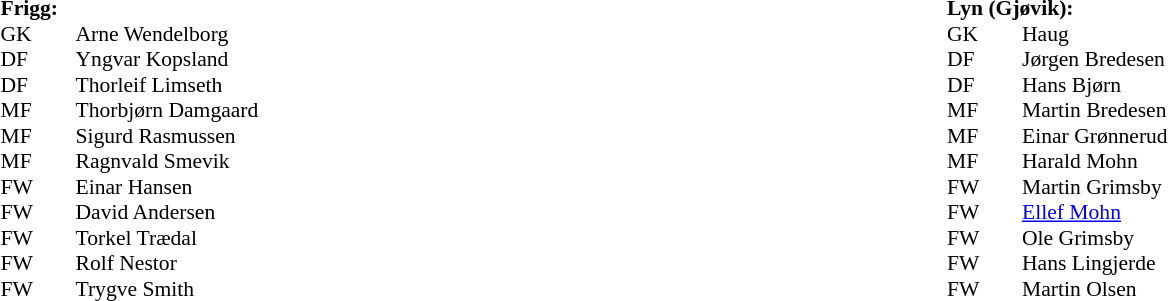<table width=100%>
<tr>
<td valign=top width=50%><br><table style=font-size:90% cellspacing=0 cellpadding=0>
<tr>
<td colspan="4"><strong>Frigg:</strong></td>
</tr>
<tr>
<th width=25></th>
<th width=25></th>
</tr>
<tr>
<td>GK</td>
<td></td>
<td>Arne Wendelborg</td>
</tr>
<tr>
<td>DF</td>
<td></td>
<td>Yngvar Kopsland</td>
</tr>
<tr>
<td>DF</td>
<td></td>
<td>Thorleif Limseth</td>
</tr>
<tr>
<td>MF</td>
<td></td>
<td>Thorbjørn Damgaard</td>
</tr>
<tr>
<td>MF</td>
<td></td>
<td>Sigurd Rasmussen</td>
</tr>
<tr>
<td>MF</td>
<td></td>
<td>Ragnvald Smevik</td>
</tr>
<tr>
<td>FW</td>
<td></td>
<td>Einar Hansen</td>
</tr>
<tr>
<td>FW</td>
<td></td>
<td>David Andersen</td>
</tr>
<tr>
<td>FW</td>
<td></td>
<td>Torkel Trædal</td>
</tr>
<tr>
<td>FW</td>
<td></td>
<td>Rolf Nestor</td>
</tr>
<tr>
<td>FW</td>
<td></td>
<td>Trygve Smith</td>
</tr>
</table>
</td>
<td valign="top" width="50%"><br><table style=font-size:90% cellspacing=0 cellpadding=0>
<tr>
<td colspan="4"><strong>Lyn (Gjøvik):</strong></td>
</tr>
<tr>
<th width=25></th>
<th width=25></th>
</tr>
<tr>
<td>GK</td>
<td></td>
<td>Haug</td>
</tr>
<tr>
<td>DF</td>
<td></td>
<td>Jørgen Bredesen</td>
</tr>
<tr>
<td>DF</td>
<td></td>
<td>Hans Bjørn</td>
</tr>
<tr>
<td>MF</td>
<td></td>
<td>Martin Bredesen</td>
</tr>
<tr>
<td>MF</td>
<td></td>
<td>Einar Grønnerud</td>
</tr>
<tr>
<td>MF</td>
<td></td>
<td>Harald Mohn</td>
</tr>
<tr>
<td>FW</td>
<td></td>
<td>Martin Grimsby</td>
</tr>
<tr>
<td>FW</td>
<td></td>
<td><a href='#'>Ellef Mohn</a></td>
</tr>
<tr>
<td>FW</td>
<td></td>
<td>Ole Grimsby</td>
</tr>
<tr>
<td>FW</td>
<td></td>
<td>Hans Lingjerde</td>
</tr>
<tr>
<td>FW</td>
<td></td>
<td>Martin Olsen</td>
</tr>
</table>
</td>
</tr>
</table>
